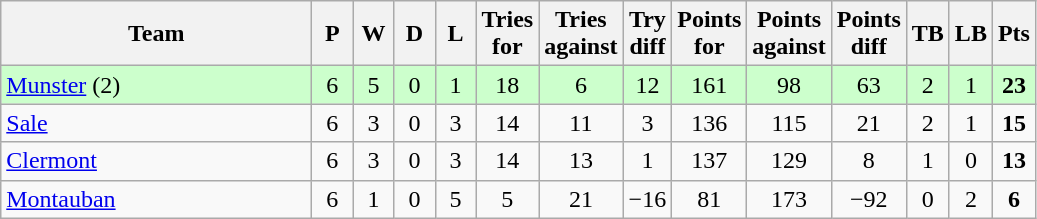<table class="wikitable" style="text-align: center;">
<tr>
<th width="200">Team</th>
<th width="20">P</th>
<th width="20">W</th>
<th width="20">D</th>
<th width="20">L</th>
<th width="20">Tries for</th>
<th width="20">Tries against</th>
<th width="20">Try diff</th>
<th width="20">Points for</th>
<th width="20">Points against</th>
<th width="25">Points diff</th>
<th width="20">TB</th>
<th width="20">LB</th>
<th width="20">Pts</th>
</tr>
<tr bgcolor="#ccffcc">
<td align=left> <a href='#'>Munster</a> (2)</td>
<td>6</td>
<td>5</td>
<td>0</td>
<td>1</td>
<td>18</td>
<td>6</td>
<td>12</td>
<td>161</td>
<td>98</td>
<td>63</td>
<td>2</td>
<td>1</td>
<td><strong>23</strong></td>
</tr>
<tr>
<td align=left> <a href='#'>Sale</a></td>
<td>6</td>
<td>3</td>
<td>0</td>
<td>3</td>
<td>14</td>
<td>11</td>
<td>3</td>
<td>136</td>
<td>115</td>
<td>21</td>
<td>2</td>
<td>1</td>
<td><strong>15</strong></td>
</tr>
<tr>
<td align=left> <a href='#'>Clermont</a></td>
<td>6</td>
<td>3</td>
<td>0</td>
<td>3</td>
<td>14</td>
<td>13</td>
<td>1</td>
<td>137</td>
<td>129</td>
<td>8</td>
<td>1</td>
<td>0</td>
<td><strong>13</strong></td>
</tr>
<tr>
<td align=left> <a href='#'>Montauban</a></td>
<td>6</td>
<td>1</td>
<td>0</td>
<td>5</td>
<td>5</td>
<td>21</td>
<td>−16</td>
<td>81</td>
<td>173</td>
<td>−92</td>
<td>0</td>
<td>2</td>
<td><strong>6</strong></td>
</tr>
</table>
